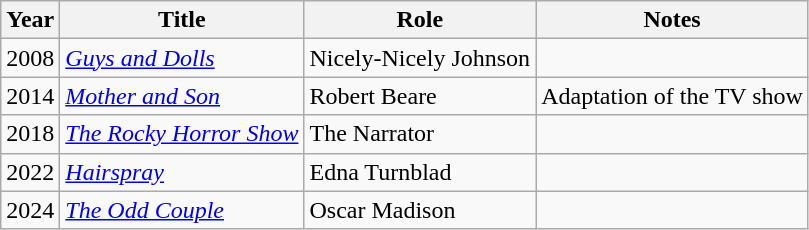<table class="wikitable sortable">
<tr>
<th>Year</th>
<th>Title</th>
<th>Role</th>
<th>Notes</th>
</tr>
<tr>
<td>2008</td>
<td><em><a href='#'>Guys and Dolls</a></em></td>
<td>Nicely-Nicely Johnson</td>
<td></td>
</tr>
<tr>
<td>2014</td>
<td><em><a href='#'>Mother and Son</a></em></td>
<td>Robert Beare</td>
<td>Adaptation of the TV show</td>
</tr>
<tr>
<td>2018</td>
<td><em><a href='#'>The Rocky Horror Show</a></em></td>
<td>The Narrator</td>
<td></td>
</tr>
<tr>
<td>2022</td>
<td><em><a href='#'>Hairspray</a></em></td>
<td>Edna Turnblad</td>
<td></td>
</tr>
<tr>
<td>2024</td>
<td><em><a href='#'>The Odd Couple</a></em></td>
<td>Oscar Madison</td>
<td></td>
</tr>
</table>
